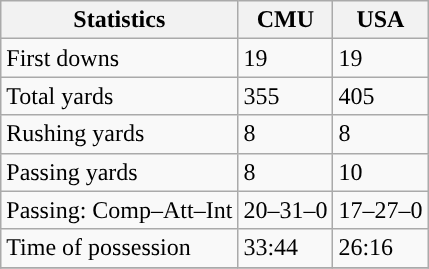<table class="wikitable" style="float: left;">
<tr>
<th>Statistics</th>
<th>CMU</th>
<th>USA</th>
</tr>
<tr>
<td>First downs</td>
<td>19</td>
<td>19</td>
</tr>
<tr>
<td>Total yards</td>
<td>355</td>
<td>405</td>
</tr>
<tr>
<td>Rushing yards</td>
<td>8</td>
<td>8</td>
</tr>
<tr>
<td>Passing yards</td>
<td>8</td>
<td>10</td>
</tr>
<tr>
<td>Passing: Comp–Att–Int</td>
<td>20–31–0</td>
<td>17–27–0</td>
</tr>
<tr>
<td>Time of possession</td>
<td>33:44</td>
<td>26:16</td>
</tr>
<tr>
</tr>
</table>
